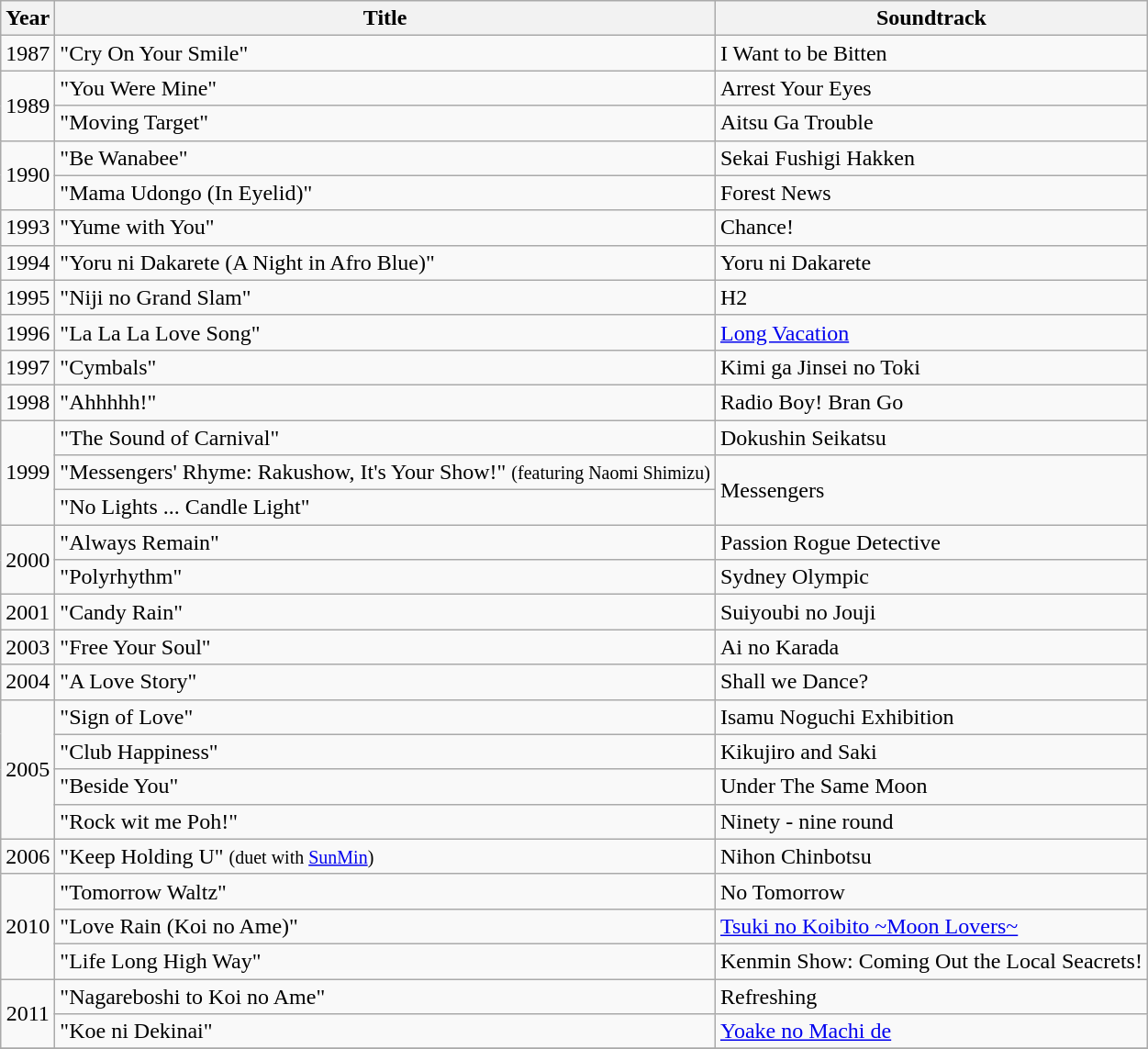<table class="wikitable">
<tr>
<th align="center">Year</th>
<th align="center">Title</th>
<th align="center">Soundtrack</th>
</tr>
<tr>
<td align="center" rowspan="1">1987</td>
<td>"Cry On Your Smile"</td>
<td align="left">I Want to be Bitten</td>
</tr>
<tr>
<td align="center" rowspan="2">1989</td>
<td>"You Were Mine"</td>
<td align="left">Arrest Your Eyes</td>
</tr>
<tr>
<td>"Moving Target"</td>
<td align="left">Aitsu Ga Trouble</td>
</tr>
<tr>
<td align="center" rowspan="2">1990</td>
<td>"Be Wanabee"</td>
<td align="left">Sekai Fushigi Hakken</td>
</tr>
<tr>
<td>"Mama Udongo (In Eyelid)"</td>
<td align="left">Forest News</td>
</tr>
<tr>
<td align="center" rowspan="1">1993</td>
<td>"Yume with You"</td>
<td align="left">Chance!</td>
</tr>
<tr>
<td align="center" rowspan="1">1994</td>
<td>"Yoru ni Dakarete (A Night in Afro Blue)"</td>
<td align="left">Yoru ni Dakarete</td>
</tr>
<tr>
<td align="center" rowspan="1">1995</td>
<td>"Niji no Grand Slam"</td>
<td align="left">H2</td>
</tr>
<tr>
<td align="center" rowspan="1">1996</td>
<td>"La La La Love Song"</td>
<td align="left"><a href='#'>Long Vacation</a></td>
</tr>
<tr>
<td align="center" rowspan="1">1997</td>
<td>"Cymbals"</td>
<td align="left">Kimi ga Jinsei no Toki</td>
</tr>
<tr>
<td align="center" rowspan="1">1998</td>
<td>"Ahhhhh!"</td>
<td align="left">Radio Boy! Bran Go</td>
</tr>
<tr>
<td align="center" rowspan="3">1999</td>
<td>"The Sound of Carnival"</td>
<td align="left">Dokushin Seikatsu</td>
</tr>
<tr>
<td>"Messengers' Rhyme: Rakushow, It's Your Show!" <small>(featuring Naomi Shimizu)</small></td>
<td align="left" rowspan="2">Messengers</td>
</tr>
<tr>
<td>"No Lights ... Candle Light"</td>
</tr>
<tr>
<td align="center" rowspan="2">2000</td>
<td>"Always Remain"</td>
<td align="left">Passion Rogue Detective</td>
</tr>
<tr>
<td>"Polyrhythm"</td>
<td align="left">Sydney Olympic</td>
</tr>
<tr>
<td align="center" rowspan="1">2001</td>
<td>"Candy Rain"</td>
<td align="left">Suiyoubi no Jouji</td>
</tr>
<tr>
<td align="center" rowspan="1">2003</td>
<td>"Free Your Soul"</td>
<td align="left">Ai no Karada</td>
</tr>
<tr>
<td align="center" rowspan="1">2004</td>
<td>"A Love Story"</td>
<td align="left">Shall we Dance?</td>
</tr>
<tr>
<td align="center" rowspan="4">2005</td>
<td>"Sign of Love"</td>
<td align="left">Isamu Noguchi Exhibition</td>
</tr>
<tr>
<td>"Club Happiness"</td>
<td align="left">Kikujiro and Saki</td>
</tr>
<tr>
<td>"Beside You"</td>
<td align="left">Under The Same Moon</td>
</tr>
<tr>
<td>"Rock wit me Poh!"</td>
<td align="left">Ninety - nine round</td>
</tr>
<tr>
<td align="center" rowspan="1">2006</td>
<td>"Keep Holding U" <small>(duet with <a href='#'>SunMin</a>)</small></td>
<td align="left">Nihon Chinbotsu</td>
</tr>
<tr>
<td align="center" rowspan="3">2010</td>
<td>"Tomorrow Waltz"</td>
<td align="left">No Tomorrow</td>
</tr>
<tr>
<td>"Love Rain (Koi no Ame)"</td>
<td align="left"><a href='#'>Tsuki no Koibito ~Moon Lovers~</a></td>
</tr>
<tr>
<td>"Life Long High Way"</td>
<td align="left">Kenmin Show: Coming Out the Local Seacrets!</td>
</tr>
<tr>
<td align="center" rowspan="2">2011</td>
<td>"Nagareboshi to Koi no Ame"</td>
<td align="left">Refreshing</td>
</tr>
<tr>
<td>"Koe ni Dekinai"</td>
<td align="left"><a href='#'>Yoake no Machi de</a></td>
</tr>
<tr>
</tr>
</table>
